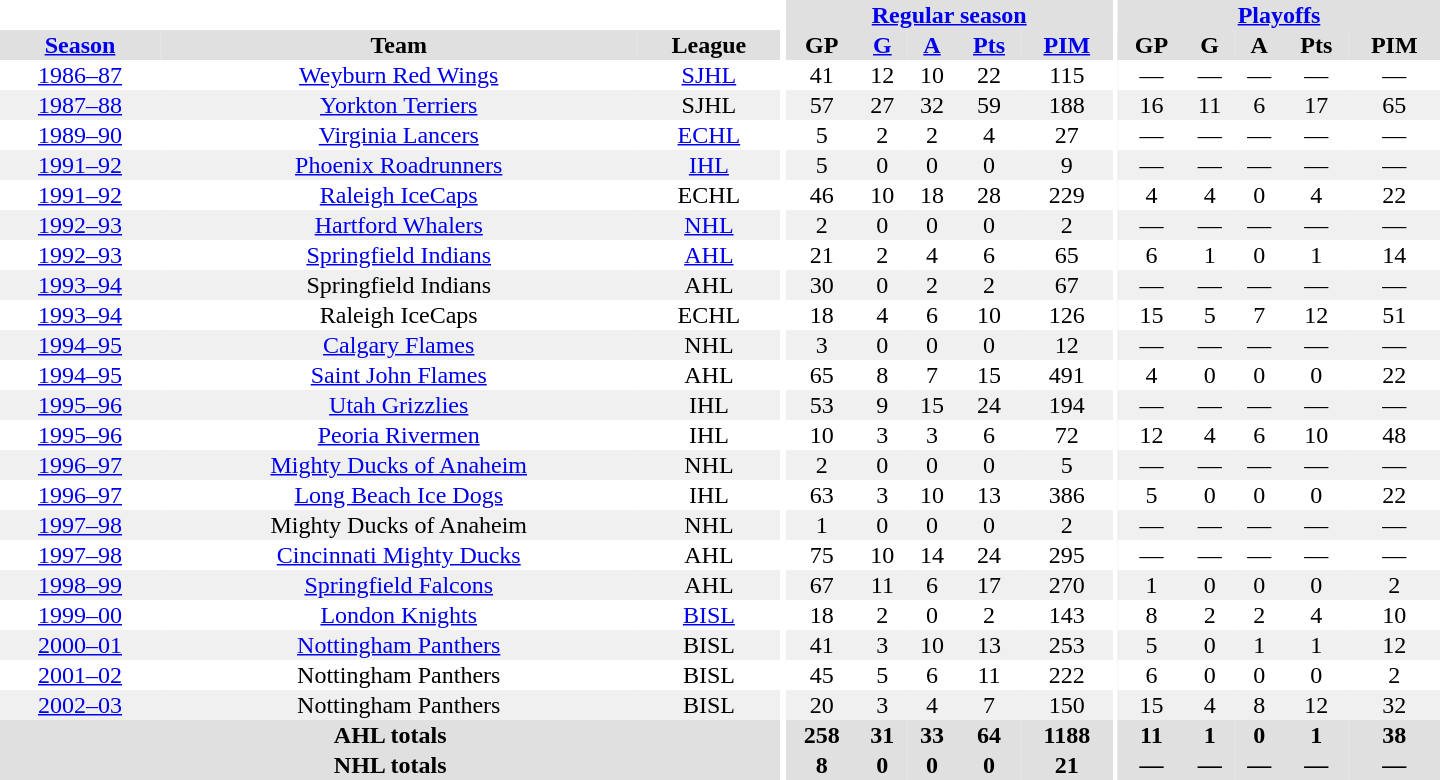<table border="0" cellpadding="1" cellspacing="0" style="text-align:center; width:60em">
<tr bgcolor="#e0e0e0">
<th colspan="3" bgcolor="#ffffff"></th>
<th rowspan="100" bgcolor="#ffffff"></th>
<th colspan="5"><a href='#'>Regular season</a></th>
<th rowspan="100" bgcolor="#ffffff"></th>
<th colspan="5"><a href='#'>Playoffs</a></th>
</tr>
<tr bgcolor="#e0e0e0">
<th><a href='#'>Season</a></th>
<th>Team</th>
<th>League</th>
<th>GP</th>
<th><a href='#'>G</a></th>
<th><a href='#'>A</a></th>
<th><a href='#'>Pts</a></th>
<th><a href='#'>PIM</a></th>
<th>GP</th>
<th>G</th>
<th>A</th>
<th>Pts</th>
<th>PIM</th>
</tr>
<tr>
<td><a href='#'>1986–87</a></td>
<td><a href='#'>Weyburn Red Wings</a></td>
<td><a href='#'>SJHL</a></td>
<td>41</td>
<td>12</td>
<td>10</td>
<td>22</td>
<td>115</td>
<td>—</td>
<td>—</td>
<td>—</td>
<td>—</td>
<td>—</td>
</tr>
<tr bgcolor="#f0f0f0">
<td><a href='#'>1987–88</a></td>
<td><a href='#'>Yorkton Terriers</a></td>
<td>SJHL</td>
<td>57</td>
<td>27</td>
<td>32</td>
<td>59</td>
<td>188</td>
<td>16</td>
<td>11</td>
<td>6</td>
<td>17</td>
<td>65</td>
</tr>
<tr>
<td><a href='#'>1989–90</a></td>
<td><a href='#'>Virginia Lancers</a></td>
<td><a href='#'>ECHL</a></td>
<td>5</td>
<td>2</td>
<td>2</td>
<td>4</td>
<td>27</td>
<td>—</td>
<td>—</td>
<td>—</td>
<td>—</td>
<td>—</td>
</tr>
<tr bgcolor="#f0f0f0">
<td><a href='#'>1991–92</a></td>
<td><a href='#'>Phoenix Roadrunners</a></td>
<td><a href='#'>IHL</a></td>
<td>5</td>
<td>0</td>
<td>0</td>
<td>0</td>
<td>9</td>
<td>—</td>
<td>—</td>
<td>—</td>
<td>—</td>
<td>—</td>
</tr>
<tr>
<td><a href='#'>1991–92</a></td>
<td><a href='#'>Raleigh IceCaps</a></td>
<td>ECHL</td>
<td>46</td>
<td>10</td>
<td>18</td>
<td>28</td>
<td>229</td>
<td>4</td>
<td>4</td>
<td>0</td>
<td>4</td>
<td>22</td>
</tr>
<tr bgcolor="#f0f0f0">
<td><a href='#'>1992–93</a></td>
<td><a href='#'>Hartford Whalers</a></td>
<td><a href='#'>NHL</a></td>
<td>2</td>
<td>0</td>
<td>0</td>
<td>0</td>
<td>2</td>
<td>—</td>
<td>—</td>
<td>—</td>
<td>—</td>
<td>—</td>
</tr>
<tr>
<td><a href='#'>1992–93</a></td>
<td><a href='#'>Springfield Indians</a></td>
<td><a href='#'>AHL</a></td>
<td>21</td>
<td>2</td>
<td>4</td>
<td>6</td>
<td>65</td>
<td>6</td>
<td>1</td>
<td>0</td>
<td>1</td>
<td>14</td>
</tr>
<tr bgcolor="#f0f0f0">
<td><a href='#'>1993–94</a></td>
<td>Springfield Indians</td>
<td>AHL</td>
<td>30</td>
<td>0</td>
<td>2</td>
<td>2</td>
<td>67</td>
<td>—</td>
<td>—</td>
<td>—</td>
<td>—</td>
<td>—</td>
</tr>
<tr>
<td><a href='#'>1993–94</a></td>
<td>Raleigh IceCaps</td>
<td>ECHL</td>
<td>18</td>
<td>4</td>
<td>6</td>
<td>10</td>
<td>126</td>
<td>15</td>
<td>5</td>
<td>7</td>
<td>12</td>
<td>51</td>
</tr>
<tr bgcolor="#f0f0f0">
<td><a href='#'>1994–95</a></td>
<td><a href='#'>Calgary Flames</a></td>
<td>NHL</td>
<td>3</td>
<td>0</td>
<td>0</td>
<td>0</td>
<td>12</td>
<td>—</td>
<td>—</td>
<td>—</td>
<td>—</td>
<td>—</td>
</tr>
<tr>
<td><a href='#'>1994–95</a></td>
<td><a href='#'>Saint John Flames</a></td>
<td>AHL</td>
<td>65</td>
<td>8</td>
<td>7</td>
<td>15</td>
<td>491</td>
<td>4</td>
<td>0</td>
<td>0</td>
<td>0</td>
<td>22</td>
</tr>
<tr bgcolor="#f0f0f0">
<td><a href='#'>1995–96</a></td>
<td><a href='#'>Utah Grizzlies</a></td>
<td>IHL</td>
<td>53</td>
<td>9</td>
<td>15</td>
<td>24</td>
<td>194</td>
<td>—</td>
<td>—</td>
<td>—</td>
<td>—</td>
<td>—</td>
</tr>
<tr>
<td><a href='#'>1995–96</a></td>
<td><a href='#'>Peoria Rivermen</a></td>
<td>IHL</td>
<td>10</td>
<td>3</td>
<td>3</td>
<td>6</td>
<td>72</td>
<td>12</td>
<td>4</td>
<td>6</td>
<td>10</td>
<td>48</td>
</tr>
<tr bgcolor="#f0f0f0">
<td><a href='#'>1996–97</a></td>
<td><a href='#'>Mighty Ducks of Anaheim</a></td>
<td>NHL</td>
<td>2</td>
<td>0</td>
<td>0</td>
<td>0</td>
<td>5</td>
<td>—</td>
<td>—</td>
<td>—</td>
<td>—</td>
<td>—</td>
</tr>
<tr>
<td><a href='#'>1996–97</a></td>
<td><a href='#'>Long Beach Ice Dogs</a></td>
<td>IHL</td>
<td>63</td>
<td>3</td>
<td>10</td>
<td>13</td>
<td>386</td>
<td>5</td>
<td>0</td>
<td>0</td>
<td>0</td>
<td>22</td>
</tr>
<tr bgcolor="#f0f0f0">
<td><a href='#'>1997–98</a></td>
<td>Mighty Ducks of Anaheim</td>
<td>NHL</td>
<td>1</td>
<td>0</td>
<td>0</td>
<td>0</td>
<td>2</td>
<td>—</td>
<td>—</td>
<td>—</td>
<td>—</td>
<td>—</td>
</tr>
<tr>
<td><a href='#'>1997–98</a></td>
<td><a href='#'>Cincinnati Mighty Ducks</a></td>
<td>AHL</td>
<td>75</td>
<td>10</td>
<td>14</td>
<td>24</td>
<td>295</td>
<td>—</td>
<td>—</td>
<td>—</td>
<td>—</td>
<td>—</td>
</tr>
<tr bgcolor="#f0f0f0">
<td><a href='#'>1998–99</a></td>
<td><a href='#'>Springfield Falcons</a></td>
<td>AHL</td>
<td>67</td>
<td>11</td>
<td>6</td>
<td>17</td>
<td>270</td>
<td>1</td>
<td>0</td>
<td>0</td>
<td>0</td>
<td>2</td>
</tr>
<tr>
<td><a href='#'>1999–00</a></td>
<td><a href='#'>London Knights</a></td>
<td><a href='#'>BISL</a></td>
<td>18</td>
<td>2</td>
<td>0</td>
<td>2</td>
<td>143</td>
<td>8</td>
<td>2</td>
<td>2</td>
<td>4</td>
<td>10</td>
</tr>
<tr bgcolor="#f0f0f0">
<td><a href='#'>2000–01</a></td>
<td><a href='#'>Nottingham Panthers</a></td>
<td>BISL</td>
<td>41</td>
<td>3</td>
<td>10</td>
<td>13</td>
<td>253</td>
<td>5</td>
<td>0</td>
<td>1</td>
<td>1</td>
<td>12</td>
</tr>
<tr>
<td><a href='#'>2001–02</a></td>
<td>Nottingham Panthers</td>
<td>BISL</td>
<td>45</td>
<td>5</td>
<td>6</td>
<td>11</td>
<td>222</td>
<td>6</td>
<td>0</td>
<td>0</td>
<td>0</td>
<td>2</td>
</tr>
<tr bgcolor="#f0f0f0">
<td><a href='#'>2002–03</a></td>
<td>Nottingham Panthers</td>
<td>BISL</td>
<td>20</td>
<td>3</td>
<td>4</td>
<td>7</td>
<td>150</td>
<td>15</td>
<td>4</td>
<td>8</td>
<td>12</td>
<td>32</td>
</tr>
<tr bgcolor="#e0e0e0">
<th colspan="3">AHL totals</th>
<th>258</th>
<th>31</th>
<th>33</th>
<th>64</th>
<th>1188</th>
<th>11</th>
<th>1</th>
<th>0</th>
<th>1</th>
<th>38</th>
</tr>
<tr bgcolor="#e0e0e0">
<th colspan="3">NHL totals</th>
<th>8</th>
<th>0</th>
<th>0</th>
<th>0</th>
<th>21</th>
<th>—</th>
<th>—</th>
<th>—</th>
<th>—</th>
<th>—</th>
</tr>
</table>
